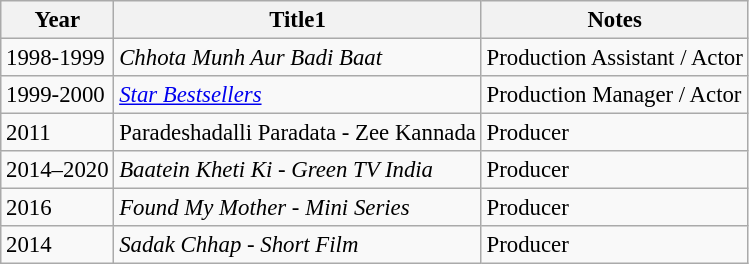<table class="wikitable sortable" style="font-size: 95%;">
<tr>
<th>Year</th>
<th>Title1</th>
<th>Notes</th>
</tr>
<tr>
<td>1998-1999</td>
<td><em>Chhota Munh Aur Badi Baat</em></td>
<td>Production Assistant / Actor</td>
</tr>
<tr>
<td>1999-2000</td>
<td><em><a href='#'>Star Bestsellers</a></em></td>
<td>Production Manager / Actor</td>
</tr>
<tr>
<td>2011</td>
<td>Paradeshadalli Paradata - Zee Kannada</td>
<td>Producer</td>
</tr>
<tr>
<td>2014–2020</td>
<td><em>Baatein Kheti Ki - Green TV India</em></td>
<td>Producer</td>
</tr>
<tr>
<td>2016</td>
<td><em>Found My Mother - Mini Series</em></td>
<td>Producer</td>
</tr>
<tr>
<td>2014</td>
<td><em>Sadak Chhap - Short Film</em></td>
<td>Producer</td>
</tr>
</table>
